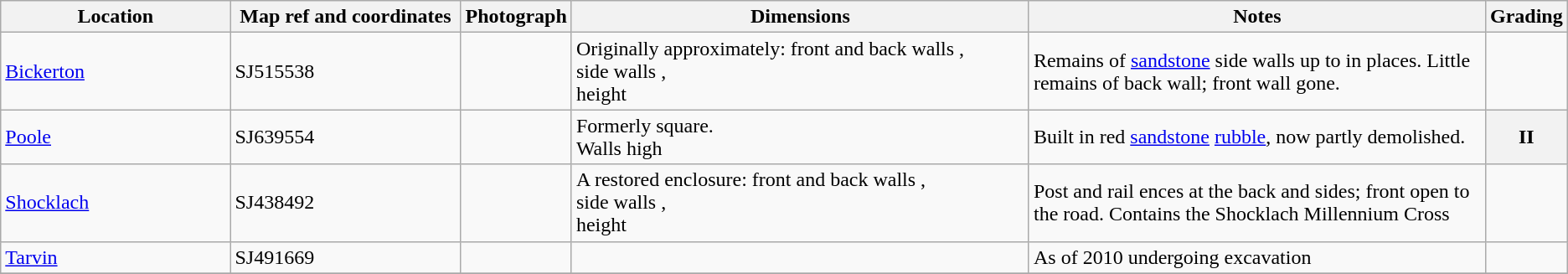<table class="wikitable sortable">
<tr>
<th scope="col"  style="width:15%">Location</th>
<th scope="col"  style="width:15%">Map ref and coordinates</th>
<th scope="col"  style="width:100px" class="unsortable">Photograph</th>
<th scope="col"  style="width:30%" class="unsortable">Dimensions</th>
<th scope="col"  style="width:30%" class="unsortable">Notes</th>
<th scope="col"  style="width:4%">Grading</th>
</tr>
<tr>
<td><a href='#'>Bickerton</a></td>
<td>SJ515538<br><small></small></td>
<td></td>
<td>Originally approximately: front and back walls ,<br>side walls ,<br>height </td>
<td>Remains of <a href='#'>sandstone</a> side walls up to  in places.  Little remains of back wall; front wall gone.</td>
<td></td>
</tr>
<tr>
<td><a href='#'>Poole</a></td>
<td>SJ639554<br><small></small></td>
<td></td>
<td>Formerly  square.<br>Walls  high</td>
<td>Built in red <a href='#'>sandstone</a> <a href='#'>rubble</a>, now partly demolished.</td>
<th>II</th>
</tr>
<tr>
<td><a href='#'>Shocklach</a></td>
<td>SJ438492<br><small></small></td>
<td></td>
<td>A restored enclosure: front and back walls ,<br>side walls ,<br>height </td>
<td>Post and rail ences at the back and sides; front open to the road.  Contains the Shocklach Millennium Cross</td>
<td></td>
</tr>
<tr>
<td><a href='#'>Tarvin</a></td>
<td>SJ491669<br><small></small></td>
<td></td>
<td></td>
<td>As of 2010 undergoing excavation</td>
<td></td>
</tr>
<tr>
</tr>
</table>
